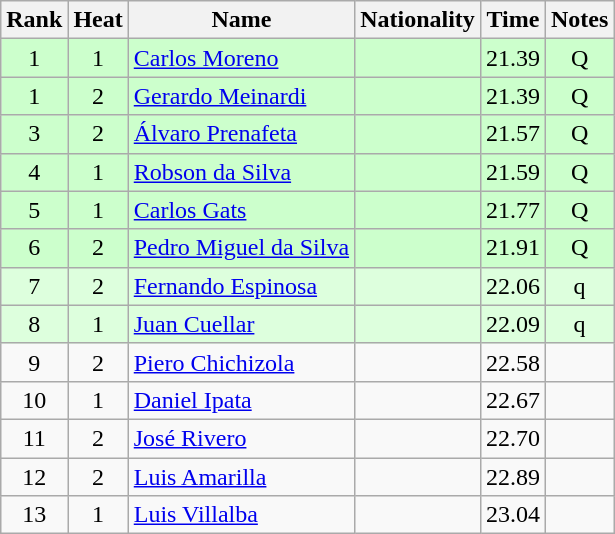<table class="wikitable sortable" style="text-align:center">
<tr>
<th>Rank</th>
<th>Heat</th>
<th>Name</th>
<th>Nationality</th>
<th>Time</th>
<th>Notes</th>
</tr>
<tr bgcolor=ccffcc>
<td>1</td>
<td>1</td>
<td align=left><a href='#'>Carlos Moreno</a></td>
<td align=left></td>
<td>21.39</td>
<td>Q</td>
</tr>
<tr bgcolor=ccffcc>
<td>1</td>
<td>2</td>
<td align=left><a href='#'>Gerardo Meinardi</a></td>
<td align=left></td>
<td>21.39</td>
<td>Q</td>
</tr>
<tr bgcolor=ccffcc>
<td>3</td>
<td>2</td>
<td align=left><a href='#'>Álvaro Prenafeta</a></td>
<td align=left></td>
<td>21.57</td>
<td>Q</td>
</tr>
<tr bgcolor=ccffcc>
<td>4</td>
<td>1</td>
<td align=left><a href='#'>Robson da Silva</a></td>
<td align=left></td>
<td>21.59</td>
<td>Q</td>
</tr>
<tr bgcolor=ccffcc>
<td>5</td>
<td>1</td>
<td align=left><a href='#'>Carlos Gats</a></td>
<td align=left></td>
<td>21.77</td>
<td>Q</td>
</tr>
<tr bgcolor=ccffcc>
<td>6</td>
<td>2</td>
<td align=left><a href='#'>Pedro Miguel da Silva</a></td>
<td align=left></td>
<td>21.91</td>
<td>Q</td>
</tr>
<tr bgcolor=ddffdd>
<td>7</td>
<td>2</td>
<td align=left><a href='#'>Fernando Espinosa</a></td>
<td align=left></td>
<td>22.06</td>
<td>q</td>
</tr>
<tr bgcolor=ddffdd>
<td>8</td>
<td>1</td>
<td align=left><a href='#'>Juan Cuellar</a></td>
<td align=left></td>
<td>22.09</td>
<td>q</td>
</tr>
<tr>
<td>9</td>
<td>2</td>
<td align=left><a href='#'>Piero Chichizola</a></td>
<td align=left></td>
<td>22.58</td>
<td></td>
</tr>
<tr>
<td>10</td>
<td>1</td>
<td align=left><a href='#'>Daniel Ipata</a></td>
<td align=left></td>
<td>22.67</td>
<td></td>
</tr>
<tr>
<td>11</td>
<td>2</td>
<td align=left><a href='#'>José Rivero</a></td>
<td align=left></td>
<td>22.70</td>
<td></td>
</tr>
<tr>
<td>12</td>
<td>2</td>
<td align=left><a href='#'>Luis Amarilla</a></td>
<td align=left></td>
<td>22.89</td>
<td></td>
</tr>
<tr>
<td>13</td>
<td>1</td>
<td align=left><a href='#'>Luis Villalba</a></td>
<td align=left></td>
<td>23.04</td>
<td></td>
</tr>
</table>
